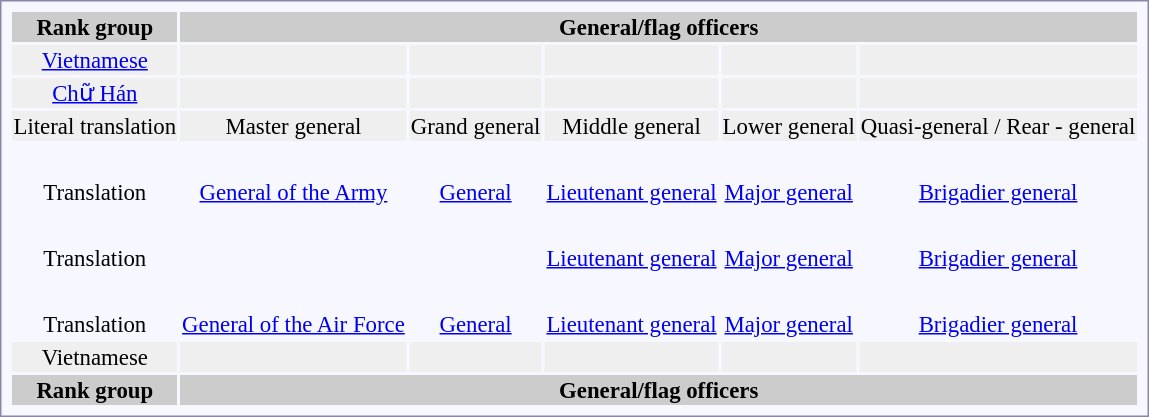<table style="border:1px solid #8888aa; background-color:#f7f8ff; padding:5px; font-size:95%; margin: 0px 12px 12px 0px; text-align:center;">
<tr style="background-color:#CCCCCC;">
<th>Rank group</th>
<th colspan=5>General/flag officers</th>
</tr>
<tr style="background:#efefef;">
<td><a href='#'>Vietnamese</a></td>
<td></td>
<td></td>
<td></td>
<td></td>
<td></td>
</tr>
<tr style=" background:#efefef;">
<td><a href='#'>Chữ Hán</a></td>
<td></td>
<td></td>
<td></td>
<td></td>
<td></td>
</tr>
<tr style="background:#efefef;">
<td>Literal translation</td>
<td>Master general</td>
<td>Grand general</td>
<td>Middle general</td>
<td>Lower general</td>
<td>Quasi-general / Rear - general</td>
</tr>
<tr>
<td><strong></strong><br></td>
<td></td>
<td></td>
<td></td>
<td></td>
<td></td>
</tr>
<tr>
<td>Translation</td>
<td><a href='#'>General of the Army</a></td>
<td><a href='#'>General</a></td>
<td><a href='#'>Lieutenant general</a></td>
<td><a href='#'>Major general</a></td>
<td><a href='#'>Brigadier general</a></td>
</tr>
<tr>
<td><strong></strong><br></td>
<td></td>
<td></td>
<td></td>
<td></td>
<td></td>
</tr>
<tr>
<td>Translation</td>
<td></td>
<td></td>
<td><a href='#'>Lieutenant general</a></td>
<td><a href='#'>Major general</a></td>
<td><a href='#'>Brigadier general</a></td>
</tr>
<tr>
<td><strong></strong><br></td>
<td></td>
<td></td>
<td></td>
<td></td>
<td></td>
</tr>
<tr>
<td>Translation</td>
<td><a href='#'>General of the Air Force</a></td>
<td><a href='#'>General</a></td>
<td><a href='#'>Lieutenant general</a></td>
<td><a href='#'>Major general</a></td>
<td><a href='#'>Brigadier general</a></td>
</tr>
<tr style="background:#efefef;">
<td>Vietnamese</td>
<td></td>
<td></td>
<td></td>
<td></td>
<td></td>
</tr>
<tr style="background-color:#CCCCCC;">
<th>Rank group</th>
<th colspan=5>General/flag officers</th>
</tr>
</table>
